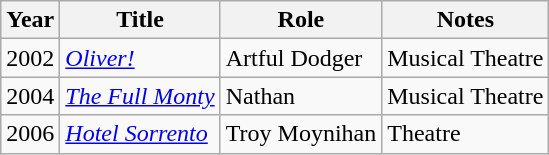<table class="wikitable sortable">
<tr>
<th>Year</th>
<th>Title</th>
<th>Role</th>
<th>Notes</th>
</tr>
<tr>
<td>2002</td>
<td><em><a href='#'>Oliver!</a></em></td>
<td>Artful Dodger</td>
<td>Musical Theatre</td>
</tr>
<tr>
<td>2004</td>
<td><em><a href='#'>The Full Monty</a></em></td>
<td>Nathan</td>
<td>Musical Theatre</td>
</tr>
<tr>
<td>2006</td>
<td><em><a href='#'>Hotel Sorrento</a></em></td>
<td>Troy Moynihan</td>
<td>Theatre</td>
</tr>
</table>
